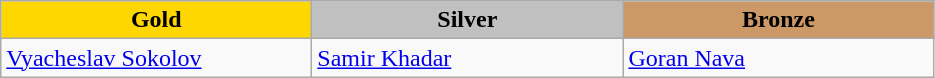<table class="wikitable" style="text-align:left">
<tr align="center">
<td width=200 bgcolor=gold><strong>Gold</strong></td>
<td width=200 bgcolor=silver><strong>Silver</strong></td>
<td width=200 bgcolor=CC9966><strong>Bronze</strong></td>
</tr>
<tr>
<td><a href='#'>Vyacheslav Sokolov</a><br><em></em></td>
<td><a href='#'>Samir Khadar</a><br><em></em></td>
<td><a href='#'>Goran Nava</a><br><em></em></td>
</tr>
</table>
